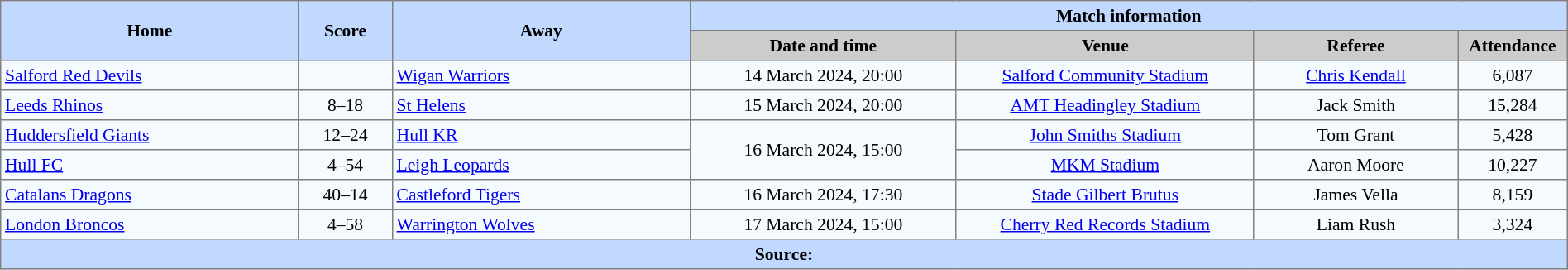<table border=1 style="border-collapse:collapse; font-size:90%; text-align:center;" cellpadding=3 cellspacing=0 width=100%>
<tr style="background:#C1D8ff;">
<th scope="col" rowspan=2 width=19%>Home</th>
<th scope="col" rowspan=2 width=6%>Score</th>
<th scope="col" rowspan=2 width=19%>Away</th>
<th colspan=4>Match information</th>
</tr>
<tr style="background:#CCCCCC;">
<th scope="col" width=17%>Date and time</th>
<th scope="col" width=19%>Venue</th>
<th scope="col" width=13%>Referee</th>
<th scope="col" width=7%>Attendance</th>
</tr>
<tr style="background:#F5FAFF;">
<td style="text-align:left;"> <a href='#'>Salford Red Devils</a></td>
<td></td>
<td style="text-align:left;"> <a href='#'>Wigan Warriors</a></td>
<td>14 March 2024, 20:00</td>
<td><a href='#'>Salford Community Stadium</a></td>
<td><a href='#'>Chris Kendall</a></td>
<td>6,087</td>
</tr>
<tr style="background:#F5FAFF;">
<td style="text-align:left;"> <a href='#'>Leeds Rhinos</a></td>
<td>8–18</td>
<td style="text-align:left;"> <a href='#'>St Helens</a></td>
<td>15 March 2024, 20:00</td>
<td><a href='#'>AMT Headingley Stadium</a></td>
<td>Jack Smith</td>
<td>15,284</td>
</tr>
<tr style="background:#F5FAFF;">
<td style="text-align:left;"> <a href='#'>Huddersfield Giants</a></td>
<td>12–24</td>
<td style="text-align:left;"> <a href='#'>Hull KR</a></td>
<td Rowspan=2>16 March 2024, 15:00</td>
<td><a href='#'>John Smiths Stadium</a></td>
<td>Tom Grant</td>
<td>5,428</td>
</tr>
<tr style="background:#F5FAFF;">
<td style="text-align:left;"> <a href='#'>Hull FC</a></td>
<td>4–54</td>
<td style="text-align:left;"> <a href='#'>Leigh Leopards</a></td>
<td><a href='#'>MKM Stadium</a></td>
<td>Aaron Moore</td>
<td>10,227</td>
</tr>
<tr style="background:#F5FAFF;">
<td style="text-align:left;"> <a href='#'>Catalans Dragons</a></td>
<td>40–14</td>
<td style="text-align:left;"> <a href='#'>Castleford Tigers</a></td>
<td>16 March 2024, 17:30</td>
<td><a href='#'>Stade Gilbert Brutus</a></td>
<td>James Vella</td>
<td>8,159</td>
</tr>
<tr style="background:#F5FAFF;">
<td style="text-align:left;"> <a href='#'>London Broncos</a></td>
<td>4–58</td>
<td style="text-align:left;"> <a href='#'>Warrington Wolves</a></td>
<td>17 March 2024, 15:00</td>
<td><a href='#'>Cherry Red Records Stadium</a></td>
<td>Liam Rush</td>
<td>3,324</td>
</tr>
<tr style="background:#c1d8ff;">
<th colspan=7>Source:</th>
</tr>
</table>
